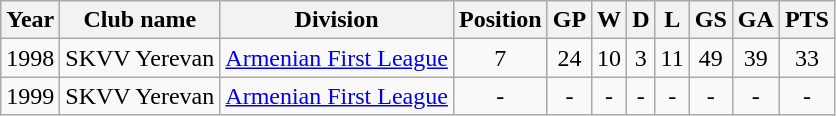<table class="wikitable" style="text-align: center;">
<tr>
<th>Year</th>
<th>Club name</th>
<th>Division</th>
<th>Position</th>
<th>GP</th>
<th>W</th>
<th>D</th>
<th>L</th>
<th>GS</th>
<th>GA</th>
<th>PTS</th>
</tr>
<tr>
<td>1998</td>
<td>SKVV Yerevan</td>
<td><a href='#'>Armenian First League</a></td>
<td>7</td>
<td>24</td>
<td>10</td>
<td>3</td>
<td>11</td>
<td>49</td>
<td>39</td>
<td>33</td>
</tr>
<tr>
<td>1999</td>
<td>SKVV Yerevan</td>
<td><a href='#'>Armenian First League</a></td>
<td>-</td>
<td>-</td>
<td>-</td>
<td>-</td>
<td>-</td>
<td>-</td>
<td>-</td>
<td>-</td>
</tr>
</table>
